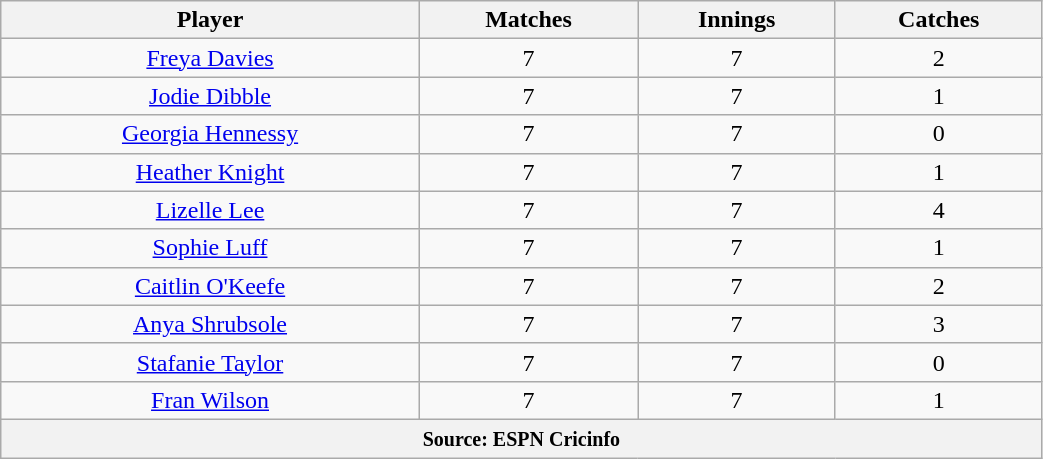<table class="wikitable" style="text-align:center; width:55%;">
<tr>
<th>Player</th>
<th>Matches</th>
<th>Innings</th>
<th>Catches</th>
</tr>
<tr>
<td><a href='#'>Freya Davies</a></td>
<td>7</td>
<td>7</td>
<td>2</td>
</tr>
<tr>
<td><a href='#'>Jodie Dibble</a></td>
<td>7</td>
<td>7</td>
<td>1</td>
</tr>
<tr>
<td><a href='#'>Georgia Hennessy</a></td>
<td>7</td>
<td>7</td>
<td>0</td>
</tr>
<tr>
<td><a href='#'>Heather Knight</a></td>
<td>7</td>
<td>7</td>
<td>1</td>
</tr>
<tr>
<td><a href='#'>Lizelle Lee</a></td>
<td>7</td>
<td>7</td>
<td>4</td>
</tr>
<tr>
<td><a href='#'>Sophie Luff</a></td>
<td>7</td>
<td>7</td>
<td>1</td>
</tr>
<tr>
<td><a href='#'>Caitlin O'Keefe</a></td>
<td>7</td>
<td>7</td>
<td>2</td>
</tr>
<tr>
<td><a href='#'>Anya Shrubsole</a></td>
<td>7</td>
<td>7</td>
<td>3</td>
</tr>
<tr>
<td><a href='#'>Stafanie Taylor</a></td>
<td>7</td>
<td>7</td>
<td>0</td>
</tr>
<tr>
<td><a href='#'>Fran Wilson</a></td>
<td>7</td>
<td>7</td>
<td>1</td>
</tr>
<tr>
<th colspan="4"><small>Source: ESPN Cricinfo </small></th>
</tr>
</table>
